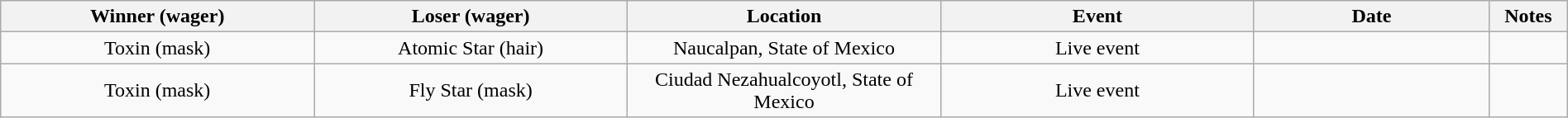<table class="wikitable sortable" width=100%  style="text-align: center">
<tr>
<th width=20% scope="col">Winner (wager)</th>
<th width=20% scope="col">Loser (wager)</th>
<th width=20% scope="col">Location</th>
<th width=20% scope="col">Event</th>
<th width=15% scope="col">Date</th>
<th class="unsortable" width=5% scope="col">Notes</th>
</tr>
<tr>
<td>Toxin (mask)</td>
<td>Atomic Star (hair)</td>
<td>Naucalpan, State of Mexico</td>
<td>Live event</td>
<td></td>
<td></td>
</tr>
<tr>
<td>Toxin (mask)</td>
<td>Fly Star (mask)</td>
<td>Ciudad Nezahualcoyotl, State of Mexico</td>
<td>Live event</td>
<td></td>
<td></td>
</tr>
</table>
